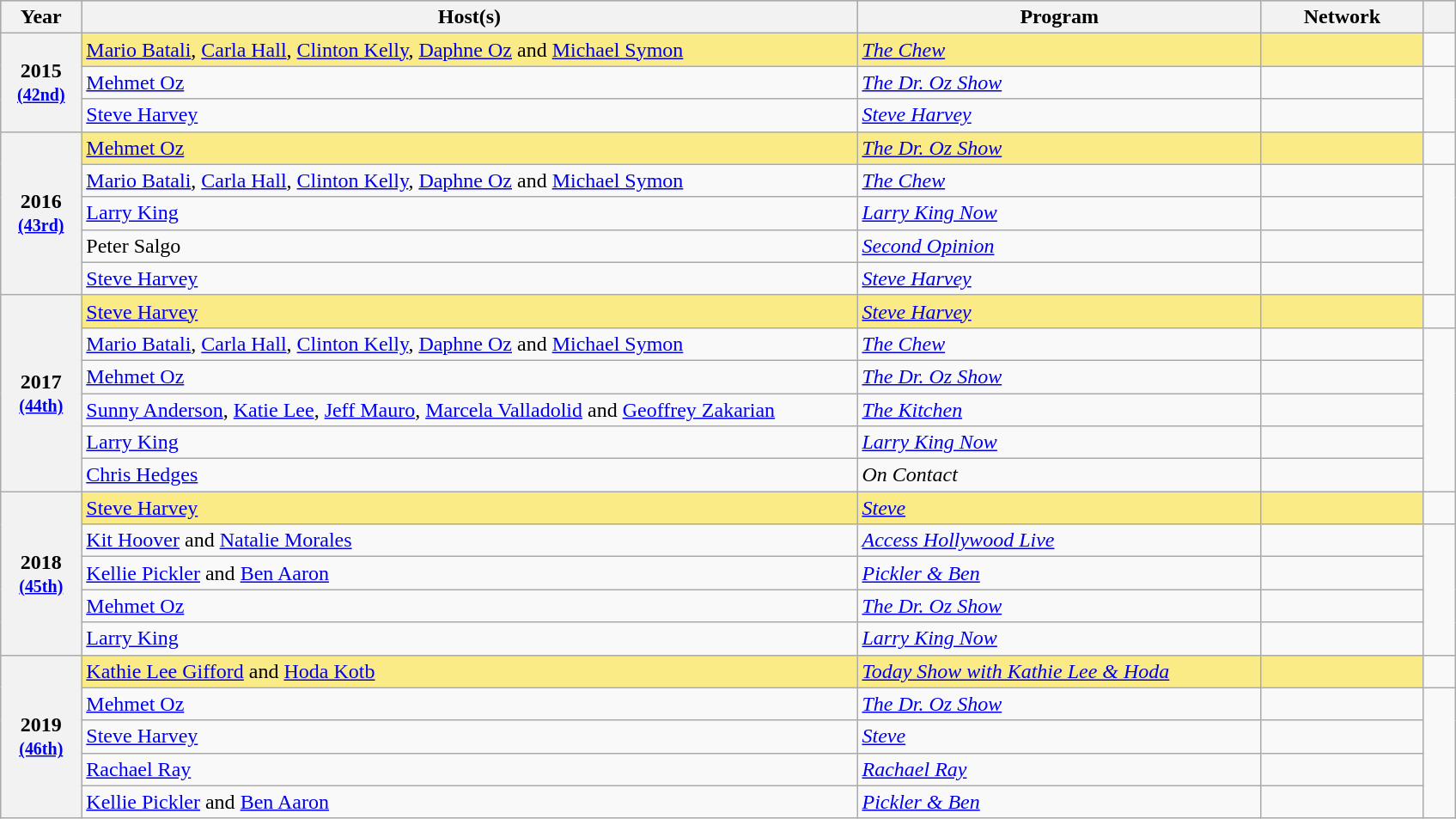<table class="wikitable">
<tr style="background:#bebebe;">
<th style="width:5%;">Year</th>
<th style="width:48%;">Host(s)</th>
<th style="width:25%;">Program</th>
<th style="width:10%;">Network</th>
<th scope="col" style="width:2%;" class="unsortable"></th>
</tr>
<tr>
<th scope="row" rowspan="3" style="text-align:center">2015 <br><small><a href='#'>(42nd)</a></small></th>
<td style="background:#FAEB86"><a href='#'>Mario Batali</a>, <a href='#'>Carla Hall</a>, <a href='#'>Clinton Kelly</a>, <a href='#'>Daphne Oz</a> and <a href='#'>Michael Symon</a> </td>
<td style="background:#FAEB86"><em><a href='#'>The Chew</a></em></td>
<td style="background:#FAEB86"></td>
<td></td>
</tr>
<tr>
<td><a href='#'>Mehmet Oz</a></td>
<td><em><a href='#'>The Dr. Oz Show</a></em></td>
<td></td>
<td rowspan="2"></td>
</tr>
<tr>
<td><a href='#'>Steve Harvey</a></td>
<td><em><a href='#'>Steve Harvey</a></em></td>
<td></td>
</tr>
<tr>
<th scope="row" rowspan=5 style="text-align:center">2016 <br><small><a href='#'>(43rd)</a></small></th>
<td style="background:#FAEB86"><a href='#'>Mehmet Oz</a> </td>
<td style="background:#FAEB86"><em><a href='#'>The Dr. Oz Show</a></em></td>
<td style="background:#FAEB86"></td>
<td></td>
</tr>
<tr>
<td><a href='#'>Mario Batali</a>, <a href='#'>Carla Hall</a>, <a href='#'>Clinton Kelly</a>, <a href='#'>Daphne Oz</a> and <a href='#'>Michael Symon</a></td>
<td><em><a href='#'>The Chew</a></em></td>
<td></td>
<td rowspan=4></td>
</tr>
<tr>
<td><a href='#'>Larry King</a></td>
<td><em><a href='#'>Larry King Now</a></em></td>
<td></td>
</tr>
<tr>
<td>Peter Salgo</td>
<td><em><a href='#'>Second Opinion</a></em></td>
<td></td>
</tr>
<tr>
<td><a href='#'>Steve Harvey</a></td>
<td><em><a href='#'>Steve Harvey</a></em></td>
<td></td>
</tr>
<tr>
<th scope="row" rowspan=6 style="text-align:center">2017 <br><small><a href='#'>(44th)</a></small></th>
<td style="background:#FAEB86"><a href='#'>Steve Harvey</a>  </td>
<td style="background:#FAEB86"><em><a href='#'>Steve Harvey</a></em></td>
<td style="background:#FAEB86"></td>
<td></td>
</tr>
<tr>
<td><a href='#'>Mario Batali</a>, <a href='#'>Carla Hall</a>, <a href='#'>Clinton Kelly</a>, <a href='#'>Daphne Oz</a> and <a href='#'>Michael Symon</a></td>
<td><em><a href='#'>The Chew</a></em></td>
<td></td>
<td rowspan=5></td>
</tr>
<tr>
<td><a href='#'>Mehmet Oz</a></td>
<td><em><a href='#'>The Dr. Oz Show</a></em></td>
<td></td>
</tr>
<tr>
<td><a href='#'>Sunny Anderson</a>, <a href='#'>Katie Lee</a>, <a href='#'>Jeff Mauro</a>, <a href='#'>Marcela Valladolid</a> and <a href='#'>Geoffrey Zakarian</a></td>
<td><em><a href='#'>The Kitchen</a></em></td>
<td></td>
</tr>
<tr>
<td><a href='#'>Larry King</a></td>
<td><em><a href='#'>Larry King Now</a></em></td>
<td></td>
</tr>
<tr>
<td><a href='#'>Chris Hedges</a></td>
<td><em>On Contact</em></td>
<td></td>
</tr>
<tr>
<th scope="row" rowspan=5 style="text-align:center">2018 <br><small><a href='#'>(45th)</a></small></th>
<td style="background:#FAEB86"><a href='#'>Steve Harvey</a>  </td>
<td style="background:#FAEB86"><em><a href='#'>Steve</a></em></td>
<td style="background:#FAEB86"></td>
<td></td>
</tr>
<tr>
<td><a href='#'>Kit Hoover</a> and <a href='#'>Natalie Morales</a></td>
<td><em><a href='#'>Access Hollywood Live</a></em></td>
<td></td>
<td rowspan=4></td>
</tr>
<tr>
<td><a href='#'>Kellie Pickler</a> and <a href='#'>Ben Aaron</a></td>
<td><em><a href='#'>Pickler & Ben</a></em></td>
<td></td>
</tr>
<tr>
<td><a href='#'>Mehmet Oz</a></td>
<td><em><a href='#'>The Dr. Oz Show</a></em></td>
<td></td>
</tr>
<tr>
<td><a href='#'>Larry King</a></td>
<td><em><a href='#'>Larry King Now</a></em></td>
<td></td>
</tr>
<tr>
<th scope="row" rowspan=5 style="text-align:center">2019 <br><small><a href='#'>(46th)</a></small></th>
<td style="background:#FAEB86"><a href='#'>Kathie Lee Gifford</a> and <a href='#'>Hoda Kotb</a>  </td>
<td style="background:#FAEB86"><em><a href='#'>Today Show with Kathie Lee & Hoda</a></em></td>
<td style="background:#FAEB86"></td>
<td></td>
</tr>
<tr>
<td><a href='#'>Mehmet Oz</a></td>
<td><em><a href='#'>The Dr. Oz Show</a></em></td>
<td></td>
<td rowspan=5></td>
</tr>
<tr>
<td><a href='#'>Steve Harvey</a></td>
<td><em><a href='#'>Steve</a></em></td>
<td></td>
</tr>
<tr>
<td><a href='#'>Rachael Ray</a></td>
<td><em><a href='#'>Rachael Ray</a></em></td>
<td></td>
</tr>
<tr>
<td><a href='#'>Kellie Pickler</a> and <a href='#'>Ben Aaron</a></td>
<td><em><a href='#'>Pickler & Ben</a></em></td>
<td></td>
</tr>
</table>
